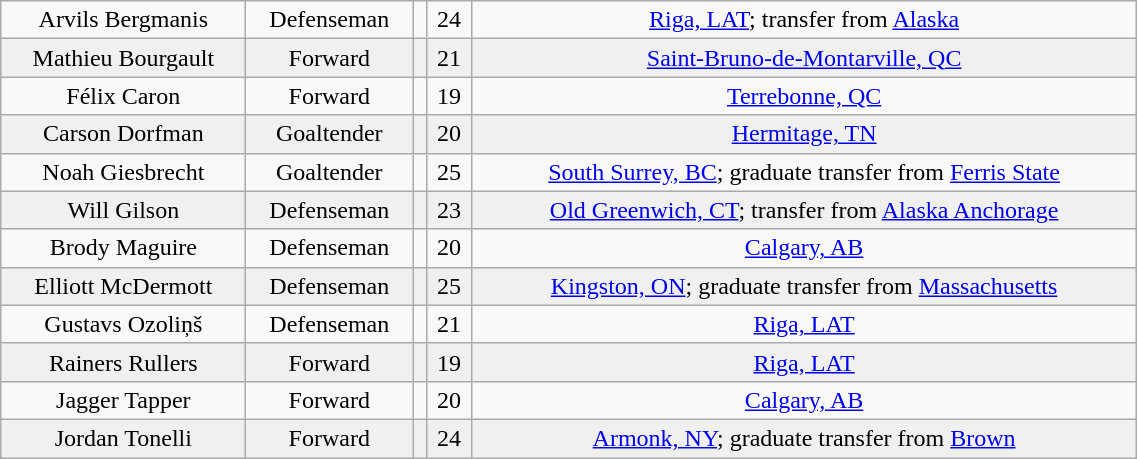<table class="wikitable" width="60%">
<tr align="center" bgcolor="">
<td>Arvils Bergmanis</td>
<td>Defenseman</td>
<td></td>
<td>24</td>
<td><a href='#'>Riga, LAT</a>; transfer from <a href='#'>Alaska</a></td>
</tr>
<tr align="center" bgcolor="f0f0f0">
<td>Mathieu Bourgault</td>
<td>Forward</td>
<td></td>
<td>21</td>
<td><a href='#'>Saint-Bruno-de-Montarville, QC</a></td>
</tr>
<tr align="center" bgcolor="">
<td>Félix Caron</td>
<td>Forward</td>
<td></td>
<td>19</td>
<td><a href='#'>Terrebonne, QC</a></td>
</tr>
<tr align="center" bgcolor="f0f0f0">
<td>Carson Dorfman</td>
<td>Goaltender</td>
<td></td>
<td>20</td>
<td><a href='#'>Hermitage, TN</a></td>
</tr>
<tr align="center" bgcolor="">
<td>Noah Giesbrecht</td>
<td>Goaltender</td>
<td></td>
<td>25</td>
<td><a href='#'>South Surrey, BC</a>; graduate transfer from <a href='#'>Ferris State</a></td>
</tr>
<tr align="center" bgcolor="f0f0f0">
<td>Will Gilson</td>
<td>Defenseman</td>
<td></td>
<td>23</td>
<td><a href='#'>Old Greenwich, CT</a>; transfer from <a href='#'>Alaska Anchorage</a></td>
</tr>
<tr align="center" bgcolor="">
<td>Brody Maguire</td>
<td>Defenseman</td>
<td></td>
<td>20</td>
<td><a href='#'>Calgary, AB</a></td>
</tr>
<tr align="center" bgcolor="f0f0f0">
<td>Elliott McDermott</td>
<td>Defenseman</td>
<td></td>
<td>25</td>
<td><a href='#'>Kingston, ON</a>; graduate transfer from <a href='#'>Massachusetts</a></td>
</tr>
<tr align="center" bgcolor="">
<td>Gustavs Ozoliņš</td>
<td>Defenseman</td>
<td></td>
<td>21</td>
<td><a href='#'>Riga, LAT</a></td>
</tr>
<tr align="center" bgcolor="f0f0f0">
<td>Rainers Rullers</td>
<td>Forward</td>
<td></td>
<td>19</td>
<td><a href='#'>Riga, LAT</a></td>
</tr>
<tr align="center" bgcolor="">
<td>Jagger Tapper</td>
<td>Forward</td>
<td></td>
<td>20</td>
<td><a href='#'>Calgary, AB</a></td>
</tr>
<tr align="center" bgcolor="f0f0f0">
<td>Jordan Tonelli</td>
<td>Forward</td>
<td></td>
<td>24</td>
<td><a href='#'>Armonk, NY</a>; graduate transfer from <a href='#'>Brown</a></td>
</tr>
</table>
